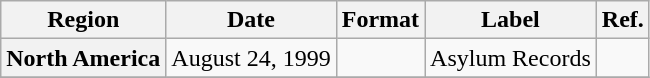<table class="wikitable plainrowheaders">
<tr>
<th scope="col">Region</th>
<th scope="col">Date</th>
<th scope="col">Format</th>
<th scope="col">Label</th>
<th scope="col">Ref.</th>
</tr>
<tr>
<th scope="row">North America</th>
<td>August 24, 1999</td>
<td></td>
<td>Asylum Records</td>
<td></td>
</tr>
<tr>
</tr>
</table>
